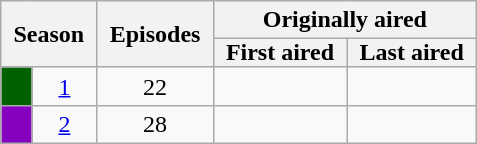<table class="wikitable" style="text-align:center;">
<tr>
<th style="padding: 0 8px;" colspan="2" rowspan="2">Season</th>
<th style="padding: 0 8px;" rowspan="2">Episodes</th>
<th colspan="2">Originally aired</th>
</tr>
<tr>
<th style="padding: 0 8px;">First aired</th>
<th style="padding: 0 8px;">Last aired</th>
</tr>
<tr>
<td style="background:#006100;"></td>
<td><a href='#'>1</a></td>
<td>22</td>
<td style="padding: 0 8px;"></td>
<td style="padding: 0 8px;"></td>
</tr>
<tr>
<td style="background:#8600C0;"></td>
<td><a href='#'>2</a></td>
<td>28</td>
<td style="padding: 0 8px;"></td>
<td style="padding: 0 8px;"></td>
</tr>
</table>
